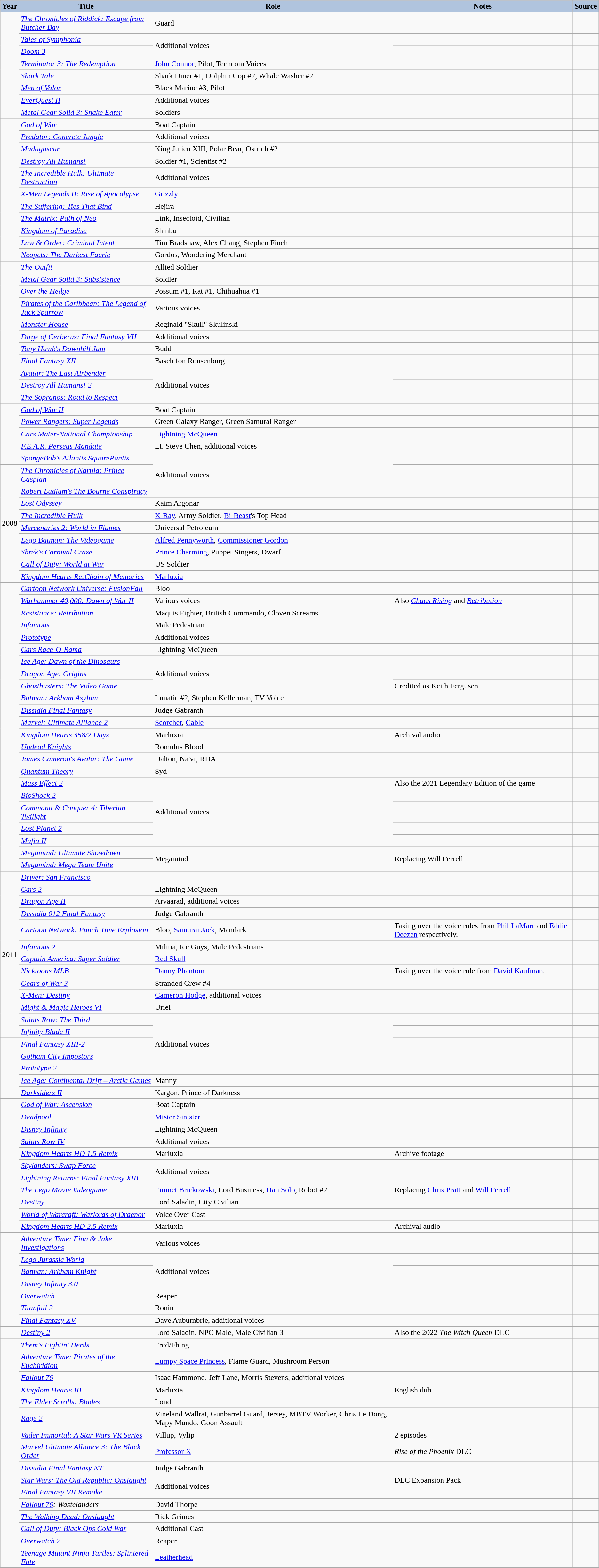<table class="wikitable sortable plainrowheaders" style="width=95%; font-size: 100%;">
<tr>
<th style="background:#b0c4de;">Year</th>
<th style="background:#b0c4de;">Title</th>
<th style="background:#b0c4de;">Role</th>
<th style="background:#b0c4de;" class="unsortable">Notes</th>
<th style="background:#b0c4de;" class="unsortable">Source</th>
</tr>
<tr>
<td rowspan="8"></td>
<td><em><a href='#'>The Chronicles of Riddick: Escape from Butcher Bay</a></em></td>
<td>Guard</td>
<td> </td>
<td> </td>
</tr>
<tr>
<td><em><a href='#'>Tales of Symphonia</a></em></td>
<td rowspan="2">Additional voices</td>
<td> </td>
<td> </td>
</tr>
<tr>
<td><em><a href='#'>Doom 3</a></em></td>
<td></td>
<td> </td>
</tr>
<tr>
<td><em><a href='#'>Terminator 3: The Redemption</a></em></td>
<td><a href='#'>John Connor</a>, Pilot, Techcom Voices</td>
<td> </td>
<td></td>
</tr>
<tr>
<td><em><a href='#'>Shark Tale</a></em></td>
<td>Shark Diner #1, Dolphin Cop #2, Whale Washer #2</td>
<td> </td>
<td> </td>
</tr>
<tr>
<td><em><a href='#'>Men of Valor</a></em></td>
<td>Black Marine #3, Pilot</td>
<td> </td>
<td> </td>
</tr>
<tr>
<td><em><a href='#'>EverQuest II</a></em></td>
<td>Additional voices</td>
<td> </td>
<td> </td>
</tr>
<tr>
<td><em><a href='#'>Metal Gear Solid 3: Snake Eater</a></em></td>
<td>Soldiers</td>
<td> </td>
<td></td>
</tr>
<tr>
<td rowspan="11"></td>
<td><em><a href='#'>God of War</a></em></td>
<td>Boat Captain</td>
<td> </td>
<td></td>
</tr>
<tr>
<td><em><a href='#'>Predator: Concrete Jungle</a></em></td>
<td>Additional voices</td>
<td> </td>
<td> </td>
</tr>
<tr>
<td><em><a href='#'>Madagascar</a></em></td>
<td>King Julien XIII, Polar Bear, Ostrich #2</td>
<td> </td>
<td></td>
</tr>
<tr>
<td><em><a href='#'>Destroy All Humans!</a></em></td>
<td>Soldier #1, Scientist #2</td>
<td> </td>
<td></td>
</tr>
<tr>
<td><em><a href='#'>The Incredible Hulk: Ultimate Destruction</a></em></td>
<td>Additional voices</td>
<td> </td>
<td> </td>
</tr>
<tr>
<td><em><a href='#'>X-Men Legends II: Rise of Apocalypse</a></em></td>
<td><a href='#'>Grizzly</a></td>
<td> </td>
<td></td>
</tr>
<tr>
<td><em><a href='#'>The Suffering: Ties That Bind</a></em></td>
<td>Hejira</td>
<td> </td>
<td> </td>
</tr>
<tr>
<td><em><a href='#'>The Matrix: Path of Neo</a></em></td>
<td>Link, Insectoid, Civilian</td>
<td> </td>
<td> </td>
</tr>
<tr>
<td><em><a href='#'>Kingdom of Paradise</a></em></td>
<td>Shinbu</td>
<td> </td>
<td> </td>
</tr>
<tr>
<td><em><a href='#'>Law & Order: Criminal Intent</a></em></td>
<td>Tim Bradshaw, Alex Chang, Stephen Finch</td>
<td> </td>
<td> </td>
</tr>
<tr>
<td><em><a href='#'>Neopets: The Darkest Faerie</a></em></td>
<td>Gordos, Wondering Merchant</td>
<td> </td>
<td></td>
</tr>
<tr>
<td rowspan="11"></td>
<td><em><a href='#'>The Outfit</a></em></td>
<td>Allied Soldier</td>
<td> </td>
<td> </td>
</tr>
<tr>
<td><em><a href='#'>Metal Gear Solid 3: Subsistence</a></em></td>
<td>Soldier</td>
<td> </td>
<td> </td>
</tr>
<tr>
<td><em><a href='#'>Over the Hedge</a></em></td>
<td>Possum #1, Rat #1, Chihuahua #1</td>
<td> </td>
<td></td>
</tr>
<tr>
<td><em><a href='#'>Pirates of the Caribbean: The Legend of Jack Sparrow</a></em></td>
<td>Various voices</td>
<td> </td>
<td></td>
</tr>
<tr>
<td><em><a href='#'>Monster House</a></em></td>
<td>Reginald "Skull" Skulinski</td>
<td> </td>
<td> </td>
</tr>
<tr>
<td><em><a href='#'>Dirge of Cerberus: Final Fantasy VII</a></em></td>
<td>Additional voices</td>
<td> </td>
<td></td>
</tr>
<tr>
<td><em><a href='#'>Tony Hawk's Downhill Jam</a></em></td>
<td>Budd</td>
<td> </td>
<td> </td>
</tr>
<tr>
<td><em><a href='#'>Final Fantasy XII</a></em></td>
<td>Basch fon Ronsenburg</td>
<td> </td>
<td></td>
</tr>
<tr>
<td><em><a href='#'>Avatar: The Last Airbender</a></em></td>
<td rowspan="3">Additional voices</td>
<td> </td>
<td> </td>
</tr>
<tr>
<td><em><a href='#'>Destroy All Humans! 2</a></em></td>
<td> </td>
<td></td>
</tr>
<tr>
<td><em><a href='#'>The Sopranos: Road to Respect</a></em></td>
<td> </td>
<td> </td>
</tr>
<tr>
<td rowspan="5"></td>
<td><em><a href='#'>God of War II</a></em></td>
<td>Boat Captain</td>
<td> </td>
<td></td>
</tr>
<tr>
<td><em><a href='#'>Power Rangers: Super Legends</a></em></td>
<td>Green Galaxy Ranger, Green Samurai Ranger</td>
<td> </td>
<td> </td>
</tr>
<tr>
<td><em><a href='#'>Cars Mater-National Championship</a></em></td>
<td><a href='#'>Lightning McQueen</a></td>
<td> </td>
<td> </td>
</tr>
<tr>
<td><em><a href='#'>F.E.A.R. Perseus Mandate</a></em></td>
<td>Lt. Steve Chen, additional voices</td>
<td> </td>
<td> </td>
</tr>
<tr>
<td><em><a href='#'>SpongeBob's Atlantis SquarePantis</a></em></td>
<td rowspan="3">Additional voices</td>
<td> </td>
<td> </td>
</tr>
<tr>
<td rowspan="9">2008</td>
<td><em><a href='#'>The Chronicles of Narnia: Prince Caspian</a></em></td>
<td> </td>
<td> </td>
</tr>
<tr>
<td><em><a href='#'>Robert Ludlum's The Bourne Conspiracy</a></em></td>
<td></td>
<td> </td>
</tr>
<tr>
<td><em><a href='#'>Lost Odyssey</a></em></td>
<td>Kaim Argonar</td>
<td> </td>
<td></td>
</tr>
<tr>
<td><em><a href='#'>The Incredible Hulk</a></em></td>
<td><a href='#'>X-Ray</a>, Army Soldier, <a href='#'>Bi-Beast</a>'s Top Head</td>
<td> </td>
<td> </td>
</tr>
<tr>
<td><em><a href='#'>Mercenaries 2: World in Flames</a></em></td>
<td>Universal Petroleum</td>
<td> </td>
<td> </td>
</tr>
<tr>
<td><em><a href='#'>Lego Batman: The Videogame</a></em></td>
<td><a href='#'>Alfred Pennyworth</a>, <a href='#'>Commissioner Gordon</a></td>
<td> </td>
<td> </td>
</tr>
<tr>
<td><em><a href='#'>Shrek's Carnival Craze</a></em></td>
<td><a href='#'>Prince Charming</a>, Puppet Singers, Dwarf</td>
<td> </td>
<td></td>
</tr>
<tr>
<td><em><a href='#'>Call of Duty: World at War</a></em></td>
<td>US Soldier</td>
<td> </td>
<td> </td>
</tr>
<tr>
<td><em><a href='#'>Kingdom Hearts Re:Chain of Memories</a></em></td>
<td><a href='#'>Marluxia</a></td>
<td> </td>
<td></td>
</tr>
<tr>
<td rowspan="15"></td>
<td><em><a href='#'>Cartoon Network Universe: FusionFall</a></em></td>
<td>Bloo</td>
<td> </td>
<td> </td>
</tr>
<tr>
<td><em><a href='#'>Warhammer 40,000: Dawn of War II</a></em></td>
<td>Various voices</td>
<td>Also <em><a href='#'>Chaos Rising</a></em> and <em><a href='#'>Retribution</a></em></td>
<td></td>
</tr>
<tr>
<td><em><a href='#'>Resistance: Retribution</a></em></td>
<td>Maquis Fighter, British Commando, Cloven Screams</td>
<td> </td>
<td> </td>
</tr>
<tr>
<td><em><a href='#'>Infamous</a></em></td>
<td>Male Pedestrian</td>
<td> </td>
<td> </td>
</tr>
<tr>
<td><em><a href='#'>Prototype</a></em></td>
<td>Additional voices</td>
<td> </td>
<td></td>
</tr>
<tr>
<td><em><a href='#'>Cars Race-O-Rama</a></em></td>
<td>Lightning McQueen</td>
<td> </td>
<td> </td>
</tr>
<tr>
<td><em><a href='#'>Ice Age: Dawn of the Dinosaurs</a></em></td>
<td rowspan="3">Additional voices</td>
<td> </td>
<td> </td>
</tr>
<tr>
<td><em><a href='#'>Dragon Age: Origins</a></em></td>
<td> </td>
<td> </td>
</tr>
<tr>
<td><em><a href='#'>Ghostbusters: The Video Game</a></em></td>
<td>Credited as Keith Fergusen</td>
<td></td>
</tr>
<tr>
<td><em><a href='#'>Batman: Arkham Asylum</a></em></td>
<td>Lunatic #2, Stephen Kellerman, TV Voice</td>
<td> </td>
<td> </td>
</tr>
<tr>
<td><em><a href='#'>Dissidia Final Fantasy</a></em></td>
<td>Judge Gabranth</td>
<td> </td>
<td></td>
</tr>
<tr>
<td><em><a href='#'>Marvel: Ultimate Alliance 2</a></em></td>
<td><a href='#'>Scorcher</a>, <a href='#'>Cable</a></td>
<td> </td>
<td> </td>
</tr>
<tr>
<td><em><a href='#'>Kingdom Hearts 358/2 Days</a></em></td>
<td>Marluxia</td>
<td>Archival audio</td>
<td></td>
</tr>
<tr>
<td><em><a href='#'>Undead Knights</a></em></td>
<td>Romulus Blood</td>
<td> </td>
<td></td>
</tr>
<tr>
<td><em><a href='#'>James Cameron's Avatar: The Game</a></em></td>
<td>Dalton, Na'vi, RDA</td>
<td> </td>
<td> </td>
</tr>
<tr>
<td rowspan="8"></td>
<td><em><a href='#'>Quantum Theory</a></em></td>
<td>Syd</td>
<td> </td>
<td></td>
</tr>
<tr>
<td><em><a href='#'>Mass Effect 2</a></em></td>
<td rowspan="5">Additional voices</td>
<td>Also the 2021 Legendary Edition of the game</td>
<td> </td>
</tr>
<tr>
<td><em><a href='#'>BioShock 2</a></em></td>
<td></td>
<td> </td>
</tr>
<tr>
<td><em><a href='#'>Command & Conquer 4: Tiberian Twilight</a></em></td>
<td></td>
<td> </td>
</tr>
<tr>
<td><em><a href='#'>Lost Planet 2</a></em></td>
<td></td>
<td></td>
</tr>
<tr>
<td><em><a href='#'>Mafia II</a></em></td>
<td></td>
<td> </td>
</tr>
<tr>
<td><em><a href='#'>Megamind: Ultimate Showdown</a></em></td>
<td rowspan="2">Megamind</td>
<td rowspan="2">Replacing Will Ferrell</td>
<td rowspan="2"></td>
</tr>
<tr>
<td><em><a href='#'>Megamind: Mega Team Unite</a></em></td>
</tr>
<tr>
<td rowspan="13">2011</td>
<td><em><a href='#'>Driver: San Francisco</a></em></td>
<td> </td>
<td> </td>
</tr>
<tr>
<td><em><a href='#'>Cars 2</a></em></td>
<td>Lightning McQueen</td>
<td> </td>
<td> </td>
</tr>
<tr>
<td><em><a href='#'>Dragon Age II</a></em></td>
<td>Arvaarad, additional voices</td>
<td> </td>
<td> </td>
</tr>
<tr>
<td><em><a href='#'>Dissidia 012 Final Fantasy</a></em></td>
<td>Judge Gabranth</td>
<td> </td>
<td></td>
</tr>
<tr>
<td><em><a href='#'>Cartoon Network: Punch Time Explosion</a></em></td>
<td>Bloo, <a href='#'>Samurai Jack</a>, Mandark</td>
<td>Taking over the voice roles from <a href='#'>Phil LaMarr</a> and <a href='#'>Eddie Deezen</a> respectively.</td>
<td> </td>
</tr>
<tr>
<td><em><a href='#'>Infamous 2</a></em></td>
<td>Militia, Ice Guys, Male Pedestrians</td>
<td> </td>
<td> </td>
</tr>
<tr>
<td><em><a href='#'>Captain America: Super Soldier</a></em></td>
<td><a href='#'>Red Skull</a></td>
<td> </td>
<td></td>
</tr>
<tr>
<td><em><a href='#'>Nicktoons MLB</a></em></td>
<td><a href='#'>Danny Phantom</a></td>
<td>Taking over the voice role from <a href='#'>David Kaufman</a>.</td>
<td> </td>
</tr>
<tr>
<td><em><a href='#'>Gears of War 3</a></em></td>
<td>Stranded Crew #4</td>
<td> </td>
<td> </td>
</tr>
<tr>
<td><em><a href='#'>X-Men: Destiny</a></em></td>
<td><a href='#'>Cameron Hodge</a>, additional voices</td>
<td> </td>
<td></td>
</tr>
<tr>
<td><em><a href='#'>Might & Magic Heroes VI</a></em></td>
<td>Uriel</td>
<td> </td>
<td> </td>
</tr>
<tr>
<td><em><a href='#'>Saints Row: The Third</a></em></td>
<td rowspan="5">Additional voices</td>
<td> </td>
<td> </td>
</tr>
<tr>
<td><em><a href='#'>Infinity Blade II</a></em></td>
<td> </td>
<td> </td>
</tr>
<tr>
<td rowspan="5"></td>
<td><em><a href='#'>Final Fantasy XIII-2</a></em></td>
<td> </td>
<td> </td>
</tr>
<tr>
<td><em><a href='#'>Gotham City Impostors</a></em></td>
<td></td>
<td> </td>
</tr>
<tr>
<td><em><a href='#'>Prototype 2</a></em></td>
<td></td>
<td> </td>
</tr>
<tr>
<td><em><a href='#'>Ice Age: Continental Drift – Arctic Games</a></em></td>
<td>Manny</td>
<td> </td>
<td></td>
</tr>
<tr>
<td><em><a href='#'>Darksiders II</a></em></td>
<td>Kargon, Prince of Darkness</td>
<td> </td>
<td></td>
</tr>
<tr>
<td rowspan="6"></td>
<td><em><a href='#'>God of War: Ascension</a></em></td>
<td>Boat Captain</td>
<td> </td>
<td> </td>
</tr>
<tr>
<td><em><a href='#'>Deadpool</a></em></td>
<td><a href='#'>Mister Sinister</a></td>
<td> </td>
<td></td>
</tr>
<tr>
<td><em><a href='#'>Disney Infinity</a></em></td>
<td>Lightning McQueen</td>
<td> </td>
<td> </td>
</tr>
<tr>
<td><em><a href='#'>Saints Row IV</a></em></td>
<td>Additional voices</td>
<td> </td>
<td> </td>
</tr>
<tr>
<td><em><a href='#'>Kingdom Hearts HD 1.5 Remix</a></em></td>
<td>Marluxia</td>
<td>Archive footage</td>
<td> </td>
</tr>
<tr>
<td><em><a href='#'>Skylanders: Swap Force</a></em></td>
<td rowspan="2">Additional voices</td>
<td> </td>
<td></td>
</tr>
<tr>
<td rowspan="5"></td>
<td><em><a href='#'>Lightning Returns: Final Fantasy XIII</a></em></td>
<td> </td>
<td></td>
</tr>
<tr>
<td><em><a href='#'>The Lego Movie Videogame</a></em></td>
<td><a href='#'>Emmet Brickowski</a>, Lord Business, <a href='#'>Han Solo</a>, Robot #2</td>
<td>Replacing <a href='#'>Chris Pratt</a> and <a href='#'>Will Ferrell</a></td>
<td> </td>
</tr>
<tr>
<td><em><a href='#'>Destiny</a></em></td>
<td>Lord Saladin, City Civilian</td>
<td> </td>
<td></td>
</tr>
<tr>
<td><em><a href='#'>World of Warcraft: Warlords of Draenor</a></em></td>
<td>Voice Over Cast</td>
<td> </td>
<td></td>
</tr>
<tr>
<td><em><a href='#'>Kingdom Hearts HD 2.5 Remix</a></em></td>
<td>Marluxia</td>
<td>Archival audio</td>
<td> </td>
</tr>
<tr>
<td rowspan="4"></td>
<td><em><a href='#'>Adventure Time: Finn & Jake Investigations</a></em></td>
<td>Various voices</td>
<td></td>
<td></td>
</tr>
<tr>
<td><em><a href='#'>Lego Jurassic World</a></em></td>
<td rowspan="3">Additional voices</td>
<td> </td>
<td></td>
</tr>
<tr>
<td><em><a href='#'>Batman: Arkham Knight</a></em></td>
<td></td>
<td></td>
</tr>
<tr>
<td><em><a href='#'>Disney Infinity 3.0</a></em></td>
<td></td>
<td></td>
</tr>
<tr>
<td rowspan="3"></td>
<td><em><a href='#'>Overwatch</a></em></td>
<td>Reaper</td>
<td> </td>
<td></td>
</tr>
<tr>
<td><em><a href='#'>Titanfall 2</a></em></td>
<td>Ronin</td>
<td> </td>
<td></td>
</tr>
<tr>
<td><em><a href='#'>Final Fantasy XV</a></em></td>
<td>Dave Auburnbrie, additional voices</td>
<td></td>
<td></td>
</tr>
<tr>
<td></td>
<td><em><a href='#'>Destiny 2</a></em></td>
<td>Lord Saladin, NPC Male, Male Civilian 3</td>
<td>Also the 2022 <em>The Witch Queen</em> DLC</td>
<td> </td>
</tr>
<tr>
<td rowspan="3"></td>
<td><em><a href='#'>Them's Fightin' Herds</a></em></td>
<td>Fred/Fhtng</td>
<td> </td>
<td></td>
</tr>
<tr>
<td><em><a href='#'>Adventure Time: Pirates of the Enchiridion</a></em></td>
<td><a href='#'>Lumpy Space Princess</a>, Flame Guard, Mushroom Person</td>
<td></td>
<td></td>
</tr>
<tr>
<td><em><a href='#'>Fallout 76</a></em></td>
<td>Isaac Hammond, Jeff Lane, Morris Stevens, additional voices</td>
<td> </td>
<td></td>
</tr>
<tr>
<td rowspan="7"></td>
<td><em><a href='#'>Kingdom Hearts III</a></em></td>
<td>Marluxia</td>
<td>English dub</td>
<td></td>
</tr>
<tr>
<td><em><a href='#'>The Elder Scrolls: Blades</a></em></td>
<td>Lond</td>
<td> </td>
<td></td>
</tr>
<tr>
<td><em><a href='#'>Rage 2</a></em></td>
<td>Vineland Wallrat, Gunbarrel Guard, Jersey, MBTV Worker, Chris Le Dong, Mapy Mundo, Goon Assault</td>
<td> </td>
<td></td>
</tr>
<tr>
<td><em><a href='#'>Vader Immortal: A Star Wars VR Series</a></em></td>
<td>Villup, Vylip</td>
<td>2 episodes</td>
<td></td>
</tr>
<tr>
<td><em><a href='#'>Marvel Ultimate Alliance 3: The Black Order</a></em></td>
<td><a href='#'>Professor X</a></td>
<td><em>Rise of the Phoenix</em> DLC</td>
<td></td>
</tr>
<tr>
<td><em><a href='#'>Dissidia Final Fantasy NT</a></em></td>
<td>Judge Gabranth</td>
<td></td>
<td></td>
</tr>
<tr>
<td><em><a href='#'>Star Wars: The Old Republic: Onslaught</a></em></td>
<td rowspan="2">Additional voices</td>
<td>DLC Expansion Pack</td>
<td></td>
</tr>
<tr>
<td rowspan="4"></td>
<td><em><a href='#'>Final Fantasy VII Remake</a></em></td>
<td></td>
<td></td>
</tr>
<tr>
<td><em><a href='#'>Fallout 76</a>: Wastelanders</em></td>
<td>David Thorpe</td>
<td></td>
<td></td>
</tr>
<tr>
<td><em><a href='#'>The Walking Dead: Onslaught</a></em></td>
<td>Rick Grimes</td>
<td></td>
<td></td>
</tr>
<tr>
<td><em><a href='#'>Call of Duty: Black Ops Cold War</a></em></td>
<td>Additional Cast</td>
<td></td>
<td></td>
</tr>
<tr>
<td></td>
<td><em><a href='#'>Overwatch 2</a></em></td>
<td>Reaper</td>
<td></td>
</tr>
<tr>
<td></td>
<td><em><a href='#'>Teenage Mutant Ninja Turtles: Splintered Fate</a></em></td>
<td><a href='#'>Leatherhead</a></td>
<td></td>
<td></td>
</tr>
</table>
